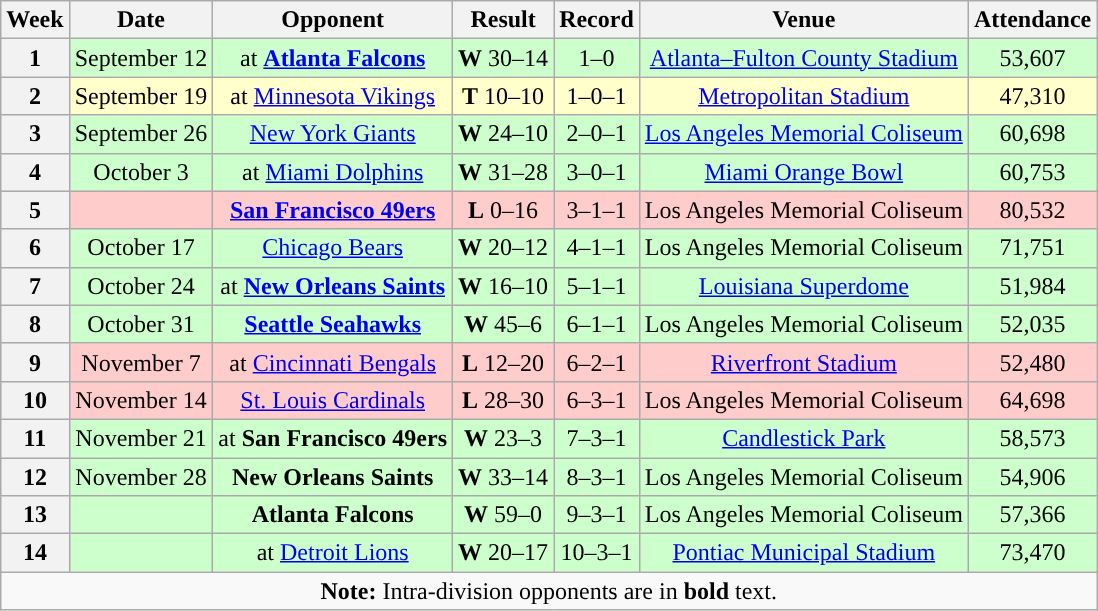<table class="wikitable" style="text-align:center">
<tr>
<th>Week</th>
<th>Date</th>
<th>Opponent</th>
<th>Result</th>
<th>Record</th>
<th>Venue</th>
<th>Attendance</th>
</tr>
<tr style="background:#cfc">
<th>1</th>
<td>September 12</td>
<td>at <strong><a href='#'>Atlanta Falcons</a></strong></td>
<td><strong>W</strong> 30–14</td>
<td>1–0</td>
<td><a href='#'>Atlanta–Fulton County Stadium</a></td>
<td>53,607</td>
</tr>
<tr style="background:#ffc">
<th>2</th>
<td>September 19</td>
<td>at <a href='#'>Minnesota Vikings</a></td>
<td><strong>T</strong> 10–10</td>
<td>1–0–1</td>
<td><a href='#'>Metropolitan Stadium</a></td>
<td>47,310</td>
</tr>
<tr style="background:#cfc">
<th>3</th>
<td>September 26</td>
<td><a href='#'>New York Giants</a></td>
<td><strong>W</strong> 24–10</td>
<td>2–0–1</td>
<td><a href='#'>Los Angeles Memorial Coliseum</a></td>
<td>60,698</td>
</tr>
<tr style="background:#cfc">
<th>4</th>
<td>October 3</td>
<td>at <a href='#'>Miami Dolphins</a></td>
<td><strong>W</strong> 31–28</td>
<td>3–0–1</td>
<td><a href='#'>Miami Orange Bowl</a></td>
<td>60,753</td>
</tr>
<tr style="background:#fcc">
<th>5</th>
<td></td>
<td><strong><a href='#'>San Francisco 49ers</a></strong></td>
<td><strong>L</strong> 0–16</td>
<td>3–1–1</td>
<td>Los Angeles Memorial Coliseum</td>
<td>80,532</td>
</tr>
<tr style="background:#cfc">
<th>6</th>
<td>October 17</td>
<td><a href='#'>Chicago Bears</a></td>
<td><strong>W</strong> 20–12</td>
<td>4–1–1</td>
<td>Los Angeles Memorial Coliseum</td>
<td>71,751</td>
</tr>
<tr style="background:#cfc">
<th>7</th>
<td>October 24</td>
<td>at <strong><a href='#'>New Orleans Saints</a></strong></td>
<td><strong>W</strong> 16–10</td>
<td>5–1–1</td>
<td><a href='#'>Louisiana Superdome</a></td>
<td>51,984</td>
</tr>
<tr style="background:#cfc">
<th>8</th>
<td>October 31</td>
<td><strong><a href='#'>Seattle Seahawks</a></strong></td>
<td><strong>W</strong> 45–6</td>
<td>6–1–1</td>
<td>Los Angeles Memorial Coliseum</td>
<td>52,035</td>
</tr>
<tr style="background:#fcc">
<th>9</th>
<td>November 7</td>
<td>at <a href='#'>Cincinnati Bengals</a></td>
<td><strong>L</strong> 12–20</td>
<td>6–2–1</td>
<td><a href='#'>Riverfront Stadium</a></td>
<td>52,480</td>
</tr>
<tr style="background:#fcc">
<th>10</th>
<td>November 14</td>
<td><a href='#'>St. Louis Cardinals</a></td>
<td><strong>L</strong> 28–30</td>
<td>6–3–1</td>
<td>Los Angeles Memorial Coliseum</td>
<td>64,698</td>
</tr>
<tr style="background:#cfc">
<th>11</th>
<td>November 21</td>
<td>at <strong>San Francisco 49ers</strong></td>
<td><strong>W</strong> 23–3</td>
<td>7–3–1</td>
<td><a href='#'>Candlestick Park</a></td>
<td>58,573</td>
</tr>
<tr style="background:#cfc">
<th>12</th>
<td>November 28</td>
<td><strong>New Orleans Saints</strong></td>
<td><strong>W</strong> 33–14</td>
<td>8–3–1</td>
<td>Los Angeles Memorial Coliseum</td>
<td>54,906</td>
</tr>
<tr style="background:#cfc">
<th>13</th>
<td></td>
<td><strong>Atlanta Falcons</strong></td>
<td><strong>W</strong> 59–0</td>
<td>9–3–1</td>
<td>Los Angeles Memorial Coliseum</td>
<td>57,366</td>
</tr>
<tr style="background:#cfc">
<th>14</th>
<td></td>
<td>at <a href='#'>Detroit Lions</a></td>
<td><strong>W</strong> 20–17</td>
<td>10–3–1</td>
<td><a href='#'>Pontiac Municipal Stadium</a></td>
<td>73,470</td>
</tr>
<tr>
<td colspan="8"><strong>Note:</strong> Intra-division opponents are in <strong>bold</strong> text.</td>
</tr>
</table>
